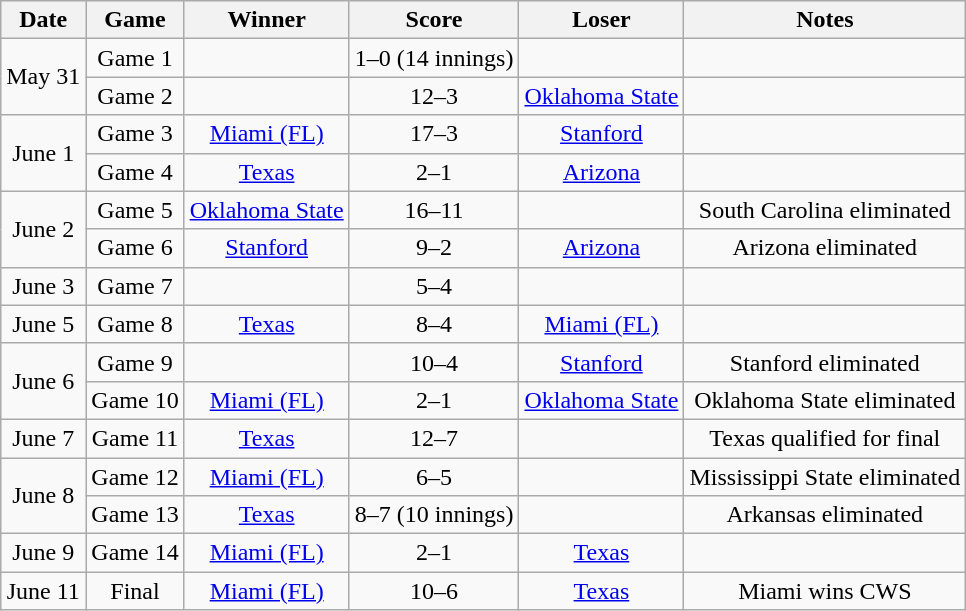<table class="wikitable">
<tr style="text-align:center; background:#f2f2f2;">
<th>Date</th>
<th>Game</th>
<th>Winner</th>
<th>Score</th>
<th>Loser</th>
<th>Notes</th>
</tr>
<tr align=center>
<td rowspan=2>May 31</td>
<td>Game 1</td>
<td></td>
<td>1–0 (14 innings)</td>
<td></td>
<td></td>
</tr>
<tr align=center>
<td>Game 2</td>
<td></td>
<td>12–3</td>
<td><a href='#'>Oklahoma State</a></td>
<td></td>
</tr>
<tr align=center>
<td rowspan=2>June 1</td>
<td>Game 3</td>
<td><a href='#'>Miami (FL)</a></td>
<td>17–3</td>
<td><a href='#'>Stanford</a></td>
<td></td>
</tr>
<tr align=center>
<td>Game 4</td>
<td><a href='#'>Texas</a></td>
<td>2–1</td>
<td><a href='#'>Arizona</a></td>
<td></td>
</tr>
<tr align=center>
<td rowspan=2>June 2</td>
<td>Game 5</td>
<td><a href='#'>Oklahoma State</a></td>
<td>16–11</td>
<td></td>
<td>South Carolina eliminated</td>
</tr>
<tr align=center>
<td>Game 6</td>
<td><a href='#'>Stanford</a></td>
<td>9–2</td>
<td><a href='#'>Arizona</a></td>
<td>Arizona eliminated</td>
</tr>
<tr align=center>
<td>June 3</td>
<td>Game 7</td>
<td></td>
<td>5–4</td>
<td></td>
<td></td>
</tr>
<tr align=center>
<td>June 5</td>
<td>Game 8</td>
<td><a href='#'>Texas</a></td>
<td>8–4</td>
<td><a href='#'>Miami (FL)</a></td>
<td></td>
</tr>
<tr align=center>
<td rowspan=2>June 6</td>
<td>Game 9</td>
<td></td>
<td>10–4</td>
<td><a href='#'>Stanford</a></td>
<td>Stanford eliminated</td>
</tr>
<tr align=center>
<td>Game 10</td>
<td><a href='#'>Miami (FL)</a></td>
<td>2–1</td>
<td><a href='#'>Oklahoma State</a></td>
<td>Oklahoma State eliminated</td>
</tr>
<tr align=center>
<td>June 7</td>
<td>Game 11</td>
<td><a href='#'>Texas</a></td>
<td>12–7</td>
<td></td>
<td>Texas qualified for final</td>
</tr>
<tr align=center>
<td rowspan=2>June 8</td>
<td>Game 12</td>
<td><a href='#'>Miami (FL)</a></td>
<td>6–5</td>
<td></td>
<td>Mississippi State eliminated</td>
</tr>
<tr align=center>
<td>Game 13</td>
<td><a href='#'>Texas</a></td>
<td>8–7 (10 innings)</td>
<td></td>
<td>Arkansas eliminated</td>
</tr>
<tr align=center>
<td>June 9</td>
<td>Game 14</td>
<td><a href='#'>Miami (FL)</a></td>
<td>2–1</td>
<td><a href='#'>Texas</a></td>
<td></td>
</tr>
<tr align=center>
<td>June 11</td>
<td>Final</td>
<td><a href='#'>Miami (FL)</a></td>
<td>10–6</td>
<td><a href='#'>Texas</a></td>
<td>Miami wins CWS</td>
</tr>
</table>
